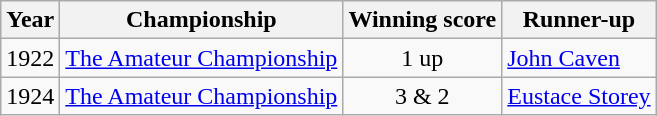<table class="wikitable">
<tr>
<th>Year</th>
<th>Championship</th>
<th>Winning score</th>
<th>Runner-up</th>
</tr>
<tr>
<td>1922</td>
<td><a href='#'>The Amateur Championship</a></td>
<td align=center>1 up</td>
<td> <a href='#'>John Caven</a></td>
</tr>
<tr>
<td>1924</td>
<td><a href='#'>The Amateur Championship</a></td>
<td align=center>3 & 2</td>
<td> <a href='#'>Eustace Storey</a></td>
</tr>
</table>
